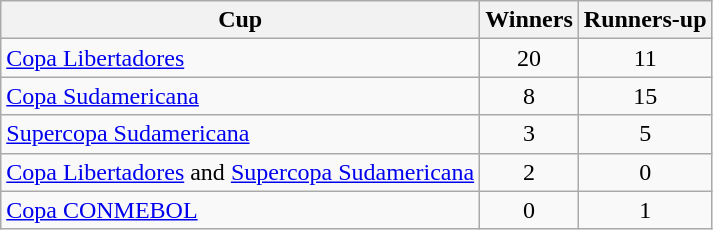<table class="wikitable">
<tr>
<th>Cup</th>
<th>Winners</th>
<th>Runners-up</th>
</tr>
<tr>
<td><a href='#'>Copa Libertadores</a></td>
<td align=center>20</td>
<td align=center>11</td>
</tr>
<tr>
<td><a href='#'>Copa Sudamericana</a></td>
<td align=center>8</td>
<td align=center>15</td>
</tr>
<tr>
<td><a href='#'>Supercopa Sudamericana</a></td>
<td align=center>3</td>
<td align=center>5</td>
</tr>
<tr>
<td><a href='#'>Copa Libertadores</a> and <a href='#'>Supercopa Sudamericana</a></td>
<td align=center>2</td>
<td align=center>0</td>
</tr>
<tr>
<td><a href='#'>Copa CONMEBOL</a></td>
<td align=center>0</td>
<td align=center>1</td>
</tr>
</table>
